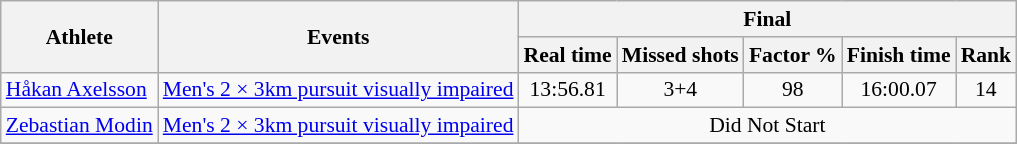<table class="wikitable" style="font-size:90%">
<tr>
<th rowspan="2">Athlete</th>
<th rowspan="2">Events</th>
<th colspan="5">Final</th>
</tr>
<tr>
<th>Real time</th>
<th>Missed shots</th>
<th>Factor %</th>
<th>Finish time</th>
<th>Rank</th>
</tr>
<tr>
<td><a href='#'>Håkan Axelsson</a></td>
<td><a href='#'>Men's 2 × 3km pursuit visually impaired</a></td>
<td align="center">13:56.81</td>
<td align="center">3+4</td>
<td align="center">98</td>
<td align="center">16:00.07</td>
<td align="center">14</td>
</tr>
<tr>
<td><a href='#'>Zebastian Modin</a></td>
<td><a href='#'>Men's 2 × 3km pursuit visually impaired</a></td>
<td align="center" colspan="5">Did Not Start</td>
</tr>
<tr>
</tr>
</table>
